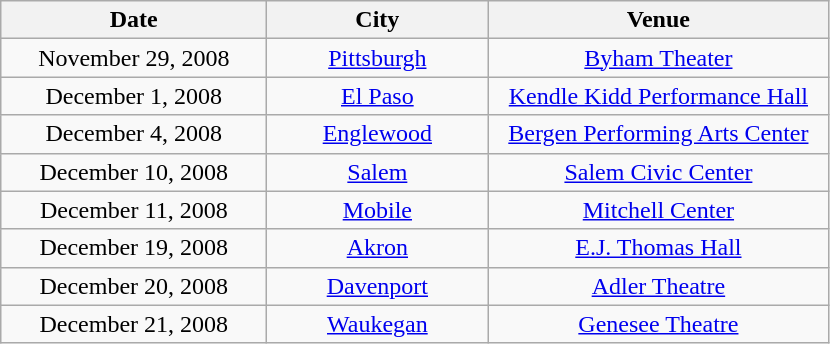<table class="wikitable" style="text-align:center;">
<tr>
<th width="170">Date</th>
<th width="140">City</th>
<th width="220">Venue</th>
</tr>
<tr>
<td>November 29, 2008</td>
<td><a href='#'>Pittsburgh</a></td>
<td><a href='#'>Byham Theater</a></td>
</tr>
<tr>
<td>December 1, 2008</td>
<td><a href='#'>El Paso</a></td>
<td><a href='#'>Kendle Kidd Performance Hall</a></td>
</tr>
<tr>
<td>December 4, 2008</td>
<td><a href='#'>Englewood</a></td>
<td><a href='#'>Bergen Performing Arts Center</a></td>
</tr>
<tr>
<td>December 10, 2008</td>
<td><a href='#'>Salem</a></td>
<td><a href='#'>Salem Civic Center</a></td>
</tr>
<tr>
<td>December 11, 2008</td>
<td><a href='#'>Mobile</a></td>
<td><a href='#'>Mitchell Center</a></td>
</tr>
<tr>
<td>December 19, 2008</td>
<td><a href='#'>Akron</a></td>
<td><a href='#'>E.J. Thomas Hall</a></td>
</tr>
<tr>
<td>December 20, 2008</td>
<td><a href='#'>Davenport</a></td>
<td><a href='#'>Adler Theatre</a></td>
</tr>
<tr>
<td>December 21, 2008</td>
<td><a href='#'>Waukegan</a></td>
<td><a href='#'>Genesee Theatre</a></td>
</tr>
</table>
